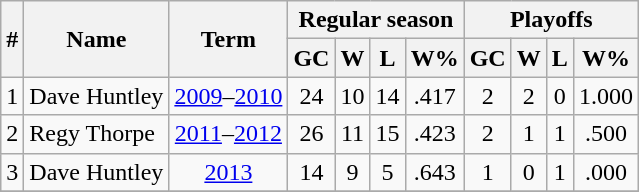<table class="wikitable">
<tr>
<th rowspan="2">#</th>
<th rowspan="2">Name</th>
<th rowspan="2">Term</th>
<th colspan="4">Regular season</th>
<th colspan="4">Playoffs</th>
</tr>
<tr>
<th>GC</th>
<th>W</th>
<th>L</th>
<th>W%</th>
<th>GC</th>
<th>W</th>
<th>L</th>
<th>W%</th>
</tr>
<tr>
<td align=center>1</td>
<td>Dave Huntley</td>
<td align=center><a href='#'>2009</a>–<a href='#'>2010</a></td>
<td align=center>24</td>
<td align=center>10</td>
<td align=center>14</td>
<td align=center>.417</td>
<td align=center>2</td>
<td align=center>2</td>
<td align=center>0</td>
<td align=center>1.000</td>
</tr>
<tr>
<td align=center>2</td>
<td>Regy Thorpe</td>
<td align=center><a href='#'>2011</a>–<a href='#'>2012</a></td>
<td align=center>26</td>
<td align=center>11</td>
<td align=center>15</td>
<td align=center>.423</td>
<td align=center>2</td>
<td align=center>1</td>
<td align=center>1</td>
<td align=center>.500</td>
</tr>
<tr>
<td align=center>3</td>
<td>Dave Huntley</td>
<td align=center><a href='#'>2013</a></td>
<td align=center>14</td>
<td align=center>9</td>
<td align=center>5</td>
<td align=center>.643</td>
<td align=center>1</td>
<td align=center>0</td>
<td align=center>1</td>
<td align=center>.000</td>
</tr>
<tr>
</tr>
</table>
